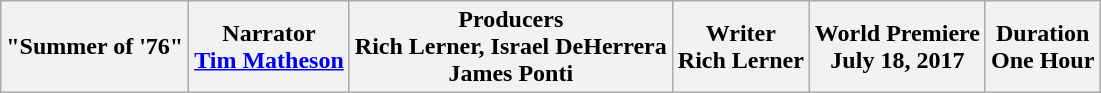<table class="wikitable">
<tr>
<th>"Summer of '76"</th>
<th>Narrator<br><a href='#'>Tim Matheson</a></th>
<th>Producers<br>Rich Lerner, Israel DeHerrera<br>James Ponti</th>
<th>Writer<br>Rich Lerner</th>
<th>World Premiere<br>July 18, 2017</th>
<th>Duration<br>One Hour</th>
</tr>
</table>
